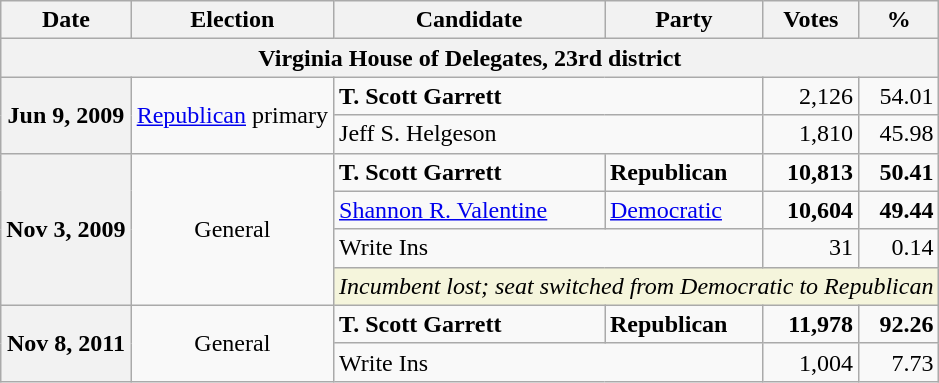<table class="wikitable">
<tr>
<th>Date</th>
<th>Election</th>
<th>Candidate</th>
<th>Party</th>
<th>Votes</th>
<th>%</th>
</tr>
<tr>
<th colspan="6">Virginia House of Delegates, 23rd district</th>
</tr>
<tr>
<th rowspan="2">Jun 9, 2009</th>
<td rowspan="2" align="center" ><a href='#'>Republican</a> primary</td>
<td colspan="2"><strong>T. Scott Garrett</strong></td>
<td align="right">2,126</td>
<td align="right">54.01</td>
</tr>
<tr>
<td colspan="2">Jeff S. Helgeson</td>
<td align="right">1,810</td>
<td align="right">45.98</td>
</tr>
<tr>
<th rowspan="4">Nov 3, 2009</th>
<td rowspan="4" align="center">General</td>
<td><strong>T. Scott Garrett</strong></td>
<td><strong>Republican</strong></td>
<td align="right"><strong>10,813</strong></td>
<td align="right"><strong>50.41</strong></td>
</tr>
<tr>
<td><a href='#'>Shannon R. Valentine</a></td>
<td><a href='#'>Democratic</a></td>
<td align="right"><strong>10,604</strong></td>
<td align="right"><strong>49.44</strong></td>
</tr>
<tr>
<td colspan="2">Write Ins</td>
<td align="right">31</td>
<td align="right">0.14</td>
</tr>
<tr>
<td colspan="4" style="background:Beige"><em>Incumbent lost; seat switched from Democratic to Republican</em></td>
</tr>
<tr>
<th rowspan="2">Nov 8, 2011</th>
<td rowspan="2" align="center">General</td>
<td><strong>T. Scott Garrett</strong></td>
<td><strong>Republican</strong></td>
<td align="right"><strong>11,978</strong></td>
<td align="right"><strong>92.26</strong></td>
</tr>
<tr>
<td colspan="2">Write Ins</td>
<td align="right">1,004</td>
<td align="right">7.73</td>
</tr>
</table>
